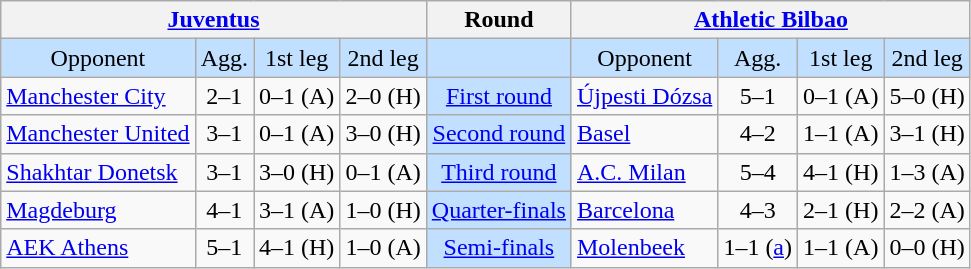<table class="wikitable" style="text-align:center">
<tr>
<th colspan=4><a href='#'>Juventus</a></th>
<th>Round</th>
<th colspan=4><a href='#'>Athletic Bilbao</a></th>
</tr>
<tr style="background:#c1e0ff">
<td>Opponent</td>
<td>Agg.</td>
<td>1st leg</td>
<td>2nd leg</td>
<td></td>
<td>Opponent</td>
<td>Agg.</td>
<td>1st leg</td>
<td>2nd leg</td>
</tr>
<tr>
<td align=left> <a href='#'>Manchester City</a></td>
<td>2–1</td>
<td>0–1 (A)</td>
<td>2–0 (H)</td>
<td style="background:#c1e0ff;"><a href='#'>First round</a></td>
<td align=left> <a href='#'>Újpesti Dózsa</a></td>
<td>5–1</td>
<td>0–1 (A)</td>
<td>5–0 (H)</td>
</tr>
<tr>
<td align=left> <a href='#'>Manchester United</a></td>
<td>3–1</td>
<td>0–1 (A)</td>
<td>3–0 (H)</td>
<td style="background:#c1e0ff;"><a href='#'>Second round</a></td>
<td align=left> <a href='#'>Basel</a></td>
<td>4–2</td>
<td>1–1 (A)</td>
<td>3–1 (H)</td>
</tr>
<tr>
<td align=left> <a href='#'>Shakhtar Donetsk</a></td>
<td>3–1</td>
<td>3–0 (H)</td>
<td>0–1 (A)</td>
<td style="background:#c1e0ff;"><a href='#'>Third round</a></td>
<td align=left> <a href='#'>A.C. Milan</a></td>
<td>5–4</td>
<td>4–1 (H)</td>
<td>1–3 (A)</td>
</tr>
<tr>
<td align=left> <a href='#'>Magdeburg</a></td>
<td>4–1</td>
<td>3–1 (A)</td>
<td>1–0 (H)</td>
<td style="background:#c1e0ff;"><a href='#'>Quarter-finals</a></td>
<td align=left> <a href='#'>Barcelona</a></td>
<td>4–3</td>
<td>2–1 (H)</td>
<td>2–2 (A)</td>
</tr>
<tr>
<td align=left> <a href='#'>AEK Athens</a></td>
<td>5–1</td>
<td>4–1 (H)</td>
<td>1–0 (A)</td>
<td style="background:#c1e0ff;"><a href='#'>Semi-finals</a></td>
<td align=left> <a href='#'>Molenbeek</a></td>
<td>1–1 (<a href='#'>a</a>)</td>
<td>1–1 (A)</td>
<td>0–0 (H)</td>
</tr>
</table>
